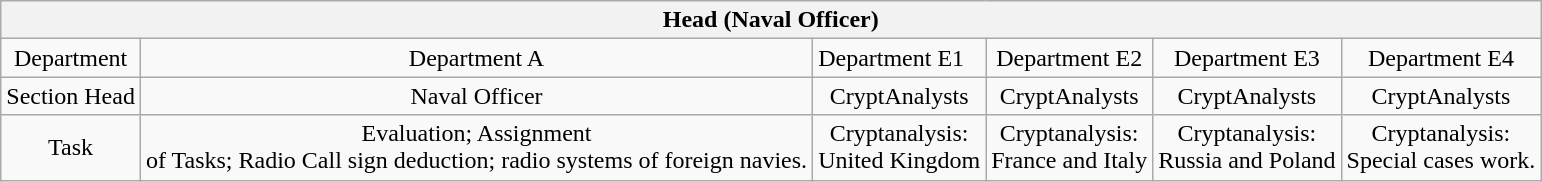<table class="wikitable">
<tr>
<th colspan="6" style="text-align: center;">Head (Naval Officer)</th>
</tr>
<tr>
<td style="text-align: center;">Department</td>
<td style="text-align: center;">Department A</td>
<td>Department E1</td>
<td style="text-align: center;">Department E2</td>
<td style="text-align: center;">Department E3</td>
<td style="text-align: center;">Department E4</td>
</tr>
<tr>
<td style="text-align: center;">Section Head</td>
<td style="text-align: center;">Naval Officer</td>
<td style="text-align: center;">CryptAnalysts</td>
<td style="text-align: center;">CryptAnalysts</td>
<td style="text-align: center;">CryptAnalysts</td>
<td style="text-align: center;">CryptAnalysts</td>
</tr>
<tr>
<td style="text-align: center;">Task</td>
<td style="text-align: center;">Evaluation; Assignment<br>of Tasks; Radio Call sign 
deduction; radio systems 
of foreign navies.</td>
<td style="text-align: center;">Cryptanalysis:<br>United Kingdom</td>
<td style="text-align: center;">Cryptanalysis:<br>France and Italy</td>
<td style="text-align: center;">Cryptanalysis:<br>Russia and Poland</td>
<td style="text-align: center;">Cryptanalysis:<br>Special cases 
work.</td>
</tr>
</table>
